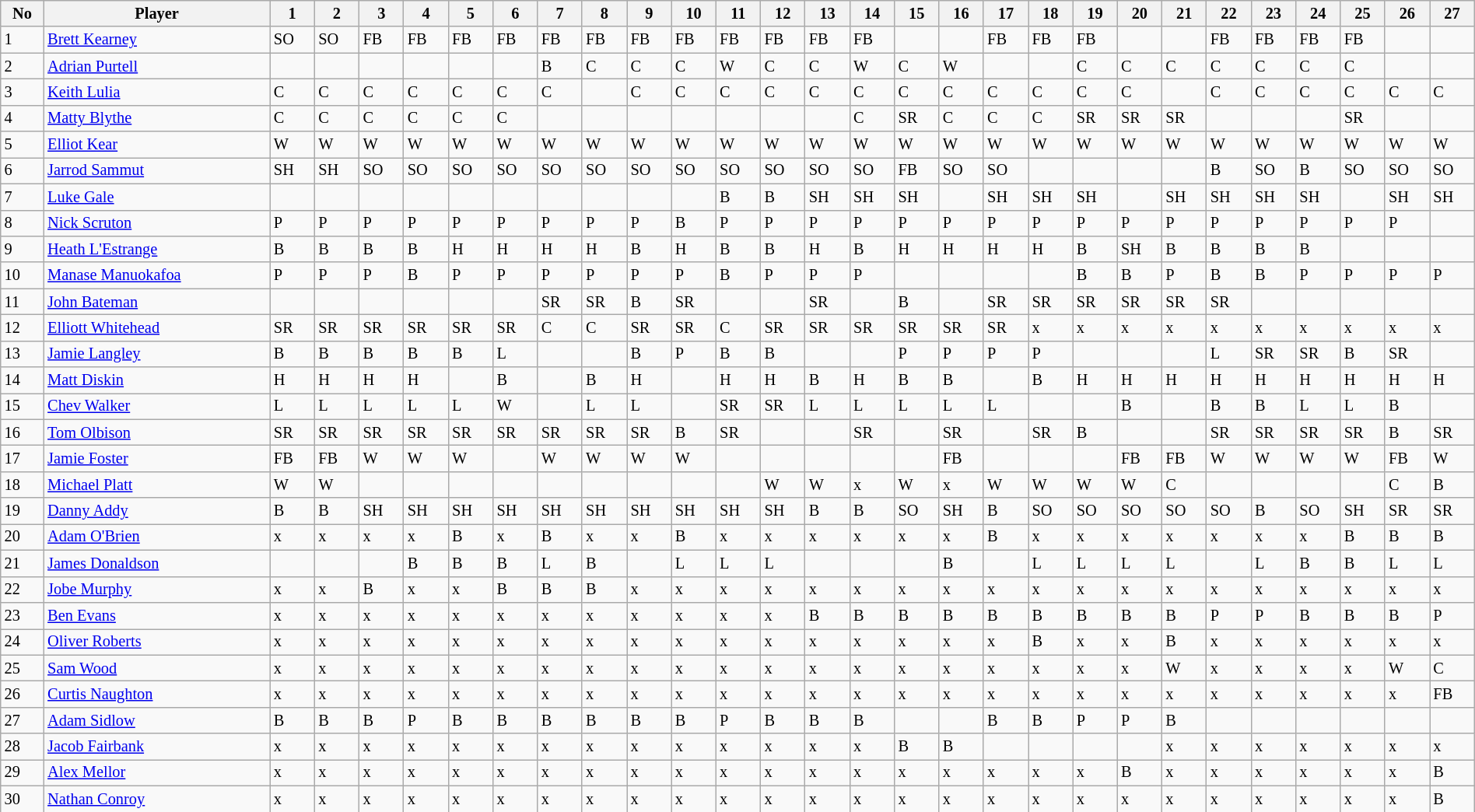<table class="wikitable" style="font-size:85%;" width="100%">
<tr>
<th>No</th>
<th>Player</th>
<th>1</th>
<th>2</th>
<th>3</th>
<th>4</th>
<th>5</th>
<th>6</th>
<th>7</th>
<th>8</th>
<th>9</th>
<th>10</th>
<th>11</th>
<th>12</th>
<th>13</th>
<th>14</th>
<th>15</th>
<th>16</th>
<th>17</th>
<th>18</th>
<th>19</th>
<th>20</th>
<th>21</th>
<th>22</th>
<th>23</th>
<th>24</th>
<th>25</th>
<th>26</th>
<th>27</th>
</tr>
<tr>
<td>1</td>
<td><a href='#'>Brett Kearney</a></td>
<td>SO</td>
<td>SO</td>
<td>FB</td>
<td>FB</td>
<td>FB</td>
<td>FB</td>
<td>FB</td>
<td>FB</td>
<td>FB</td>
<td>FB</td>
<td>FB</td>
<td>FB</td>
<td>FB</td>
<td>FB</td>
<td></td>
<td></td>
<td>FB</td>
<td>FB</td>
<td>FB</td>
<td></td>
<td></td>
<td>FB</td>
<td>FB</td>
<td>FB</td>
<td>FB</td>
<td></td>
<td></td>
</tr>
<tr>
<td>2</td>
<td><a href='#'>Adrian Purtell</a></td>
<td></td>
<td></td>
<td></td>
<td></td>
<td></td>
<td></td>
<td>B</td>
<td>C</td>
<td>C</td>
<td>C</td>
<td>W</td>
<td>C</td>
<td>C</td>
<td>W</td>
<td>C</td>
<td>W</td>
<td></td>
<td></td>
<td>C</td>
<td>C</td>
<td>C</td>
<td>C</td>
<td>C</td>
<td>C</td>
<td>C</td>
<td></td>
<td></td>
</tr>
<tr>
<td>3</td>
<td><a href='#'>Keith Lulia</a></td>
<td>C</td>
<td>C</td>
<td>C</td>
<td>C</td>
<td>C</td>
<td>C</td>
<td>C</td>
<td></td>
<td>C</td>
<td>C</td>
<td>C</td>
<td>C</td>
<td>C</td>
<td>C</td>
<td>C</td>
<td>C</td>
<td>C</td>
<td>C</td>
<td>C</td>
<td>C</td>
<td></td>
<td>C</td>
<td>C</td>
<td>C</td>
<td>C</td>
<td>C</td>
<td>C</td>
</tr>
<tr>
<td>4</td>
<td><a href='#'>Matty Blythe</a></td>
<td>C</td>
<td>C</td>
<td>C</td>
<td>C</td>
<td>C</td>
<td>C</td>
<td></td>
<td></td>
<td></td>
<td></td>
<td></td>
<td></td>
<td></td>
<td>C</td>
<td>SR</td>
<td>C</td>
<td>C</td>
<td>C</td>
<td>SR</td>
<td>SR</td>
<td>SR</td>
<td></td>
<td></td>
<td></td>
<td>SR</td>
<td></td>
<td></td>
</tr>
<tr>
<td>5</td>
<td><a href='#'>Elliot Kear</a></td>
<td>W</td>
<td>W</td>
<td>W</td>
<td>W</td>
<td>W</td>
<td>W</td>
<td>W</td>
<td>W</td>
<td>W</td>
<td>W</td>
<td>W</td>
<td>W</td>
<td>W</td>
<td>W</td>
<td>W</td>
<td>W</td>
<td>W</td>
<td>W</td>
<td>W</td>
<td>W</td>
<td>W</td>
<td>W</td>
<td>W</td>
<td>W</td>
<td>W</td>
<td>W</td>
<td>W</td>
</tr>
<tr>
<td>6</td>
<td><a href='#'>Jarrod Sammut</a></td>
<td>SH</td>
<td>SH</td>
<td>SO</td>
<td>SO</td>
<td>SO</td>
<td>SO</td>
<td>SO</td>
<td>SO</td>
<td>SO</td>
<td>SO</td>
<td>SO</td>
<td>SO</td>
<td>SO</td>
<td>SO</td>
<td>FB</td>
<td>SO</td>
<td>SO</td>
<td></td>
<td></td>
<td></td>
<td></td>
<td>B</td>
<td>SO</td>
<td>B</td>
<td>SO</td>
<td>SO</td>
<td>SO</td>
</tr>
<tr>
<td>7</td>
<td><a href='#'>Luke Gale</a></td>
<td></td>
<td></td>
<td></td>
<td></td>
<td></td>
<td></td>
<td></td>
<td></td>
<td></td>
<td></td>
<td>B</td>
<td>B</td>
<td>SH</td>
<td>SH</td>
<td>SH</td>
<td></td>
<td>SH</td>
<td>SH</td>
<td>SH</td>
<td></td>
<td>SH</td>
<td>SH</td>
<td>SH</td>
<td>SH</td>
<td></td>
<td>SH</td>
<td>SH</td>
</tr>
<tr>
<td>8</td>
<td><a href='#'>Nick Scruton</a></td>
<td>P</td>
<td>P</td>
<td>P</td>
<td>P</td>
<td>P</td>
<td>P</td>
<td>P</td>
<td>P</td>
<td>P</td>
<td>B</td>
<td>P</td>
<td>P</td>
<td>P</td>
<td>P</td>
<td>P</td>
<td>P</td>
<td>P</td>
<td>P</td>
<td>P</td>
<td>P</td>
<td>P</td>
<td>P</td>
<td>P</td>
<td>P</td>
<td>P</td>
<td>P</td>
<td></td>
</tr>
<tr>
<td>9</td>
<td><a href='#'>Heath L'Estrange</a></td>
<td>B</td>
<td>B</td>
<td>B</td>
<td>B</td>
<td>H</td>
<td>H</td>
<td>H</td>
<td>H</td>
<td>B</td>
<td>H</td>
<td>B</td>
<td>B</td>
<td>H</td>
<td>B</td>
<td>H</td>
<td>H</td>
<td>H</td>
<td>H</td>
<td>B</td>
<td>SH</td>
<td>B</td>
<td>B</td>
<td>B</td>
<td>B</td>
<td></td>
<td></td>
<td></td>
</tr>
<tr>
<td>10</td>
<td><a href='#'>Manase Manuokafoa</a></td>
<td>P</td>
<td>P</td>
<td>P</td>
<td>B</td>
<td>P</td>
<td>P</td>
<td>P</td>
<td>P</td>
<td>P</td>
<td>P</td>
<td>B</td>
<td>P</td>
<td>P</td>
<td>P</td>
<td></td>
<td></td>
<td></td>
<td></td>
<td>B</td>
<td>B</td>
<td>P</td>
<td>B</td>
<td>B</td>
<td>P</td>
<td>P</td>
<td>P</td>
<td>P</td>
</tr>
<tr>
<td>11</td>
<td><a href='#'>John Bateman</a></td>
<td></td>
<td></td>
<td></td>
<td></td>
<td></td>
<td></td>
<td>SR</td>
<td>SR</td>
<td>B</td>
<td>SR</td>
<td></td>
<td></td>
<td>SR</td>
<td></td>
<td>B</td>
<td></td>
<td>SR</td>
<td>SR</td>
<td>SR</td>
<td>SR</td>
<td>SR</td>
<td>SR</td>
<td></td>
<td></td>
<td></td>
<td></td>
<td></td>
</tr>
<tr>
<td>12</td>
<td><a href='#'>Elliott Whitehead</a></td>
<td>SR</td>
<td>SR</td>
<td>SR</td>
<td>SR</td>
<td>SR</td>
<td>SR</td>
<td>C</td>
<td>C</td>
<td>SR</td>
<td>SR</td>
<td>C</td>
<td>SR</td>
<td>SR</td>
<td>SR</td>
<td>SR</td>
<td>SR</td>
<td>SR</td>
<td>x</td>
<td>x</td>
<td>x</td>
<td>x</td>
<td>x</td>
<td>x</td>
<td>x</td>
<td>x</td>
<td>x</td>
<td>x</td>
</tr>
<tr>
<td>13</td>
<td><a href='#'>Jamie Langley</a></td>
<td>B</td>
<td>B</td>
<td>B</td>
<td>B</td>
<td>B</td>
<td>L</td>
<td></td>
<td></td>
<td>B</td>
<td>P</td>
<td>B</td>
<td>B</td>
<td></td>
<td></td>
<td>P</td>
<td>P</td>
<td>P</td>
<td>P</td>
<td></td>
<td></td>
<td></td>
<td>L</td>
<td>SR</td>
<td>SR</td>
<td>B</td>
<td>SR</td>
<td></td>
</tr>
<tr>
<td>14</td>
<td><a href='#'>Matt Diskin</a></td>
<td>H</td>
<td>H</td>
<td>H</td>
<td>H</td>
<td></td>
<td>B</td>
<td></td>
<td>B</td>
<td>H</td>
<td></td>
<td>H</td>
<td>H</td>
<td>B</td>
<td>H</td>
<td>B</td>
<td>B</td>
<td></td>
<td>B</td>
<td>H</td>
<td>H</td>
<td>H</td>
<td>H</td>
<td>H</td>
<td>H</td>
<td>H</td>
<td>H</td>
<td>H</td>
</tr>
<tr>
<td>15</td>
<td><a href='#'>Chev Walker</a></td>
<td>L</td>
<td>L</td>
<td>L</td>
<td>L</td>
<td>L</td>
<td>W</td>
<td></td>
<td>L</td>
<td>L</td>
<td></td>
<td>SR</td>
<td>SR</td>
<td>L</td>
<td>L</td>
<td>L</td>
<td>L</td>
<td>L</td>
<td></td>
<td></td>
<td>B</td>
<td></td>
<td>B</td>
<td>B</td>
<td>L</td>
<td>L</td>
<td>B</td>
<td></td>
</tr>
<tr>
<td>16</td>
<td><a href='#'>Tom Olbison</a></td>
<td>SR</td>
<td>SR</td>
<td>SR</td>
<td>SR</td>
<td>SR</td>
<td>SR</td>
<td>SR</td>
<td>SR</td>
<td>SR</td>
<td>B</td>
<td>SR</td>
<td></td>
<td></td>
<td>SR</td>
<td></td>
<td>SR</td>
<td></td>
<td>SR</td>
<td>B</td>
<td></td>
<td></td>
<td>SR</td>
<td>SR</td>
<td>SR</td>
<td>SR</td>
<td>B</td>
<td>SR</td>
</tr>
<tr>
<td>17</td>
<td><a href='#'>Jamie Foster</a></td>
<td>FB</td>
<td>FB</td>
<td>W</td>
<td>W</td>
<td>W</td>
<td></td>
<td>W</td>
<td>W</td>
<td>W</td>
<td>W</td>
<td></td>
<td></td>
<td></td>
<td></td>
<td></td>
<td>FB</td>
<td></td>
<td></td>
<td></td>
<td>FB</td>
<td>FB</td>
<td>W</td>
<td>W</td>
<td>W</td>
<td>W</td>
<td>FB</td>
<td>W</td>
</tr>
<tr>
<td>18</td>
<td><a href='#'>Michael Platt</a></td>
<td>W</td>
<td>W</td>
<td></td>
<td></td>
<td></td>
<td></td>
<td></td>
<td></td>
<td></td>
<td></td>
<td></td>
<td>W</td>
<td>W</td>
<td>x</td>
<td>W</td>
<td>x</td>
<td>W</td>
<td>W</td>
<td>W</td>
<td>W</td>
<td>C</td>
<td></td>
<td></td>
<td></td>
<td></td>
<td>C</td>
<td>B</td>
</tr>
<tr>
<td>19</td>
<td><a href='#'>Danny Addy</a></td>
<td>B</td>
<td>B</td>
<td>SH</td>
<td>SH</td>
<td>SH</td>
<td>SH</td>
<td>SH</td>
<td>SH</td>
<td>SH</td>
<td>SH</td>
<td>SH</td>
<td>SH</td>
<td>B</td>
<td>B</td>
<td>SO</td>
<td>SH</td>
<td>B</td>
<td>SO</td>
<td>SO</td>
<td>SO</td>
<td>SO</td>
<td>SO</td>
<td>B</td>
<td>SO</td>
<td>SH</td>
<td>SR</td>
<td>SR</td>
</tr>
<tr>
<td>20</td>
<td><a href='#'>Adam O'Brien</a></td>
<td>x</td>
<td>x</td>
<td>x</td>
<td>x</td>
<td>B</td>
<td>x</td>
<td>B</td>
<td>x</td>
<td>x</td>
<td>B</td>
<td>x</td>
<td>x</td>
<td>x</td>
<td>x</td>
<td>x</td>
<td>x</td>
<td>B</td>
<td>x</td>
<td>x</td>
<td>x</td>
<td>x</td>
<td>x</td>
<td>x</td>
<td>x</td>
<td>B</td>
<td>B</td>
<td>B</td>
</tr>
<tr>
<td>21</td>
<td><a href='#'>James Donaldson</a></td>
<td></td>
<td></td>
<td></td>
<td>B</td>
<td>B</td>
<td>B</td>
<td>L</td>
<td>B</td>
<td></td>
<td>L</td>
<td>L</td>
<td>L</td>
<td></td>
<td></td>
<td></td>
<td>B</td>
<td></td>
<td>L</td>
<td>L</td>
<td>L</td>
<td>L</td>
<td></td>
<td>L</td>
<td>B</td>
<td>B</td>
<td>L</td>
<td>L</td>
</tr>
<tr>
<td>22</td>
<td><a href='#'>Jobe Murphy</a></td>
<td>x</td>
<td>x</td>
<td>B</td>
<td>x</td>
<td>x</td>
<td>B</td>
<td>B</td>
<td>B</td>
<td>x</td>
<td>x</td>
<td>x</td>
<td>x</td>
<td>x</td>
<td>x</td>
<td>x</td>
<td>x</td>
<td>x</td>
<td>x</td>
<td>x</td>
<td>x</td>
<td>x</td>
<td>x</td>
<td>x</td>
<td>x</td>
<td>x</td>
<td>x</td>
<td>x</td>
</tr>
<tr>
<td>23</td>
<td><a href='#'>Ben Evans</a></td>
<td>x</td>
<td>x</td>
<td>x</td>
<td>x</td>
<td>x</td>
<td>x</td>
<td>x</td>
<td>x</td>
<td>x</td>
<td>x</td>
<td>x</td>
<td>x</td>
<td>B</td>
<td>B</td>
<td>B</td>
<td>B</td>
<td>B</td>
<td>B</td>
<td>B</td>
<td>B</td>
<td>B</td>
<td>P</td>
<td>P</td>
<td>B</td>
<td>B</td>
<td>B</td>
<td>P</td>
</tr>
<tr>
<td>24</td>
<td><a href='#'>Oliver Roberts</a></td>
<td>x</td>
<td>x</td>
<td>x</td>
<td>x</td>
<td>x</td>
<td>x</td>
<td>x</td>
<td>x</td>
<td>x</td>
<td>x</td>
<td>x</td>
<td>x</td>
<td>x</td>
<td>x</td>
<td>x</td>
<td>x</td>
<td>x</td>
<td>B</td>
<td>x</td>
<td>x</td>
<td>B</td>
<td>x</td>
<td>x</td>
<td>x</td>
<td>x</td>
<td>x</td>
<td>x</td>
</tr>
<tr>
<td>25</td>
<td><a href='#'>Sam Wood</a></td>
<td>x</td>
<td>x</td>
<td>x</td>
<td>x</td>
<td>x</td>
<td>x</td>
<td>x</td>
<td>x</td>
<td>x</td>
<td>x</td>
<td>x</td>
<td>x</td>
<td>x</td>
<td>x</td>
<td>x</td>
<td>x</td>
<td>x</td>
<td>x</td>
<td>x</td>
<td>x</td>
<td>W</td>
<td>x</td>
<td>x</td>
<td>x</td>
<td>x</td>
<td>W</td>
<td>C</td>
</tr>
<tr>
<td>26</td>
<td><a href='#'>Curtis Naughton</a></td>
<td>x</td>
<td>x</td>
<td>x</td>
<td>x</td>
<td>x</td>
<td>x</td>
<td>x</td>
<td>x</td>
<td>x</td>
<td>x</td>
<td>x</td>
<td>x</td>
<td>x</td>
<td>x</td>
<td>x</td>
<td>x</td>
<td>x</td>
<td>x</td>
<td>x</td>
<td>x</td>
<td>x</td>
<td>x</td>
<td>x</td>
<td>x</td>
<td>x</td>
<td>x</td>
<td>FB</td>
</tr>
<tr>
<td>27</td>
<td><a href='#'>Adam Sidlow</a></td>
<td>B</td>
<td>B</td>
<td>B</td>
<td>P</td>
<td>B</td>
<td>B</td>
<td>B</td>
<td>B</td>
<td>B</td>
<td>B</td>
<td>P</td>
<td>B</td>
<td>B</td>
<td>B</td>
<td></td>
<td></td>
<td>B</td>
<td>B</td>
<td>P</td>
<td>P</td>
<td>B</td>
<td></td>
<td></td>
<td></td>
<td></td>
<td></td>
<td></td>
</tr>
<tr>
<td>28</td>
<td><a href='#'>Jacob Fairbank</a></td>
<td>x</td>
<td>x</td>
<td>x</td>
<td>x</td>
<td>x</td>
<td>x</td>
<td>x</td>
<td>x</td>
<td>x</td>
<td>x</td>
<td>x</td>
<td>x</td>
<td>x</td>
<td>x</td>
<td>B</td>
<td>B</td>
<td></td>
<td></td>
<td></td>
<td></td>
<td>x</td>
<td>x</td>
<td>x</td>
<td>x</td>
<td>x</td>
<td>x</td>
<td>x</td>
</tr>
<tr>
<td>29</td>
<td><a href='#'>Alex Mellor</a></td>
<td>x</td>
<td>x</td>
<td>x</td>
<td>x</td>
<td>x</td>
<td>x</td>
<td>x</td>
<td>x</td>
<td>x</td>
<td>x</td>
<td>x</td>
<td>x</td>
<td>x</td>
<td>x</td>
<td>x</td>
<td>x</td>
<td>x</td>
<td>x</td>
<td>x</td>
<td>B</td>
<td>x</td>
<td>x</td>
<td>x</td>
<td>x</td>
<td>x</td>
<td>x</td>
<td>B</td>
</tr>
<tr>
<td>30</td>
<td><a href='#'>Nathan Conroy</a></td>
<td>x</td>
<td>x</td>
<td>x</td>
<td>x</td>
<td>x</td>
<td>x</td>
<td>x</td>
<td>x</td>
<td>x</td>
<td>x</td>
<td>x</td>
<td>x</td>
<td>x</td>
<td>x</td>
<td>x</td>
<td>x</td>
<td>x</td>
<td>x</td>
<td>x</td>
<td>x</td>
<td>x</td>
<td>x</td>
<td>x</td>
<td>x</td>
<td>x</td>
<td>x</td>
<td>B</td>
</tr>
</table>
